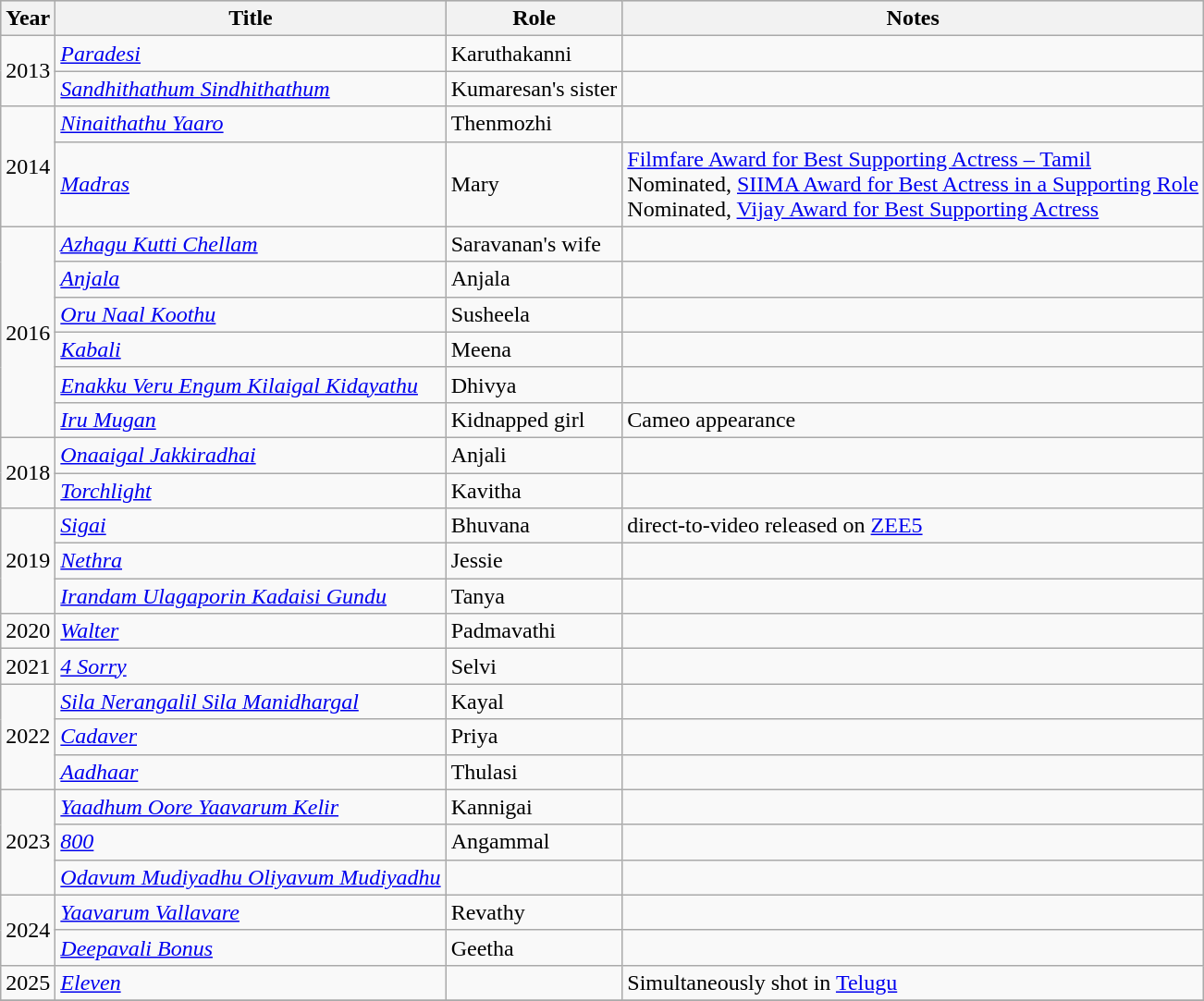<table class="wikitable sortable">
<tr style="background:#ccc; text-align:center;">
<th>Year</th>
<th>Title</th>
<th>Role</th>
<th>Notes</th>
</tr>
<tr>
<td rowspan="2">2013</td>
<td><em><a href='#'>Paradesi</a></em></td>
<td>Karuthakanni</td>
<td></td>
</tr>
<tr>
<td><em><a href='#'>Sandhithathum Sindhithathum</a></em></td>
<td>Kumaresan's sister</td>
<td></td>
</tr>
<tr>
<td rowspan="2">2014</td>
<td><em><a href='#'>Ninaithathu Yaaro</a></em></td>
<td>Thenmozhi</td>
<td></td>
</tr>
<tr>
<td><em><a href='#'>Madras</a></em></td>
<td>Mary</td>
<td><a href='#'>Filmfare Award for Best Supporting Actress – Tamil</a><br>Nominated, <a href='#'>SIIMA Award for Best Actress in a Supporting Role</a><br>Nominated, <a href='#'>Vijay Award for Best Supporting Actress</a></td>
</tr>
<tr>
<td rowspan="6">2016</td>
<td><em><a href='#'>Azhagu Kutti Chellam</a></em></td>
<td>Saravanan's wife</td>
<td></td>
</tr>
<tr>
<td><em><a href='#'>Anjala</a></em></td>
<td>Anjala</td>
<td></td>
</tr>
<tr>
<td><em><a href='#'>Oru Naal Koothu</a></em></td>
<td>Susheela</td>
<td></td>
</tr>
<tr>
<td><em><a href='#'>Kabali</a></em></td>
<td>Meena</td>
<td></td>
</tr>
<tr>
<td><em><a href='#'>Enakku Veru Engum Kilaigal Kidayathu</a></em></td>
<td>Dhivya</td>
<td></td>
</tr>
<tr>
<td><em><a href='#'>Iru Mugan</a></em></td>
<td>Kidnapped girl</td>
<td>Cameo appearance</td>
</tr>
<tr>
<td rowspan="2">2018</td>
<td><em><a href='#'>Onaaigal Jakkiradhai</a></em></td>
<td>Anjali</td>
<td></td>
</tr>
<tr>
<td><a href='#'><em>Torchlight</em></a></td>
<td>Kavitha</td>
<td></td>
</tr>
<tr>
<td rowspan="3">2019</td>
<td><em><a href='#'>Sigai</a></em></td>
<td>Bhuvana</td>
<td>direct-to-video released on <a href='#'>ZEE5</a></td>
</tr>
<tr>
<td><em><a href='#'>Nethra</a></em></td>
<td>Jessie</td>
<td></td>
</tr>
<tr>
<td><em><a href='#'>Irandam Ulagaporin Kadaisi Gundu</a></em></td>
<td>Tanya</td>
<td></td>
</tr>
<tr>
<td rowspan="1">2020</td>
<td><em><a href='#'>Walter</a></em></td>
<td>Padmavathi</td>
<td></td>
</tr>
<tr>
<td rowspan="1">2021</td>
<td><em><a href='#'>4 Sorry</a></em></td>
<td>Selvi</td>
<td></td>
</tr>
<tr>
<td rowspan="3">2022</td>
<td><em><a href='#'>Sila Nerangalil Sila Manidhargal</a></em></td>
<td>Kayal</td>
<td></td>
</tr>
<tr>
<td><em><a href='#'>Cadaver</a></em></td>
<td>Priya</td>
<td></td>
</tr>
<tr>
<td><em><a href='#'>Aadhaar</a></em></td>
<td>Thulasi</td>
<td></td>
</tr>
<tr>
<td rowspan="3">2023</td>
<td><em><a href='#'>Yaadhum Oore Yaavarum Kelir</a></em></td>
<td>Kannigai</td>
<td></td>
</tr>
<tr>
<td><em><a href='#'>800</a></em></td>
<td>Angammal</td>
<td></td>
</tr>
<tr>
<td><em><a href='#'>Odavum Mudiyadhu Oliyavum Mudiyadhu</a></em></td>
<td></td>
<td></td>
</tr>
<tr>
<td rowspan="2">2024</td>
<td><em><a href='#'>Yaavarum Vallavare</a></em></td>
<td>Revathy</td>
<td></td>
</tr>
<tr>
<td><em><a href='#'>Deepavali Bonus</a></em></td>
<td>Geetha</td>
<td></td>
</tr>
<tr>
<td rowspan="1">2025</td>
<td><em><a href='#'>Eleven</a></em></td>
<td></td>
<td>Simultaneously shot in <a href='#'>Telugu</a></td>
</tr>
<tr>
</tr>
</table>
